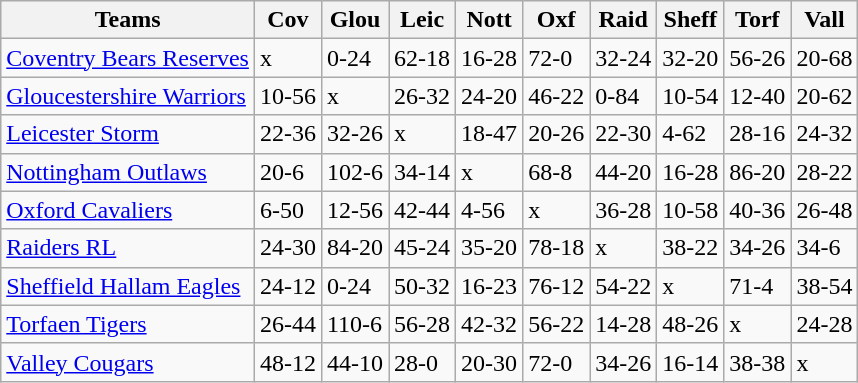<table class="wikitable">
<tr>
<th>Teams</th>
<th>Cov</th>
<th>Glou</th>
<th>Leic</th>
<th>Nott</th>
<th>Oxf</th>
<th>Raid</th>
<th>Sheff</th>
<th>Torf</th>
<th>Vall</th>
</tr>
<tr>
<td><a href='#'>Coventry Bears Reserves</a></td>
<td>x</td>
<td>0-24</td>
<td>62-18</td>
<td>16-28</td>
<td>72-0</td>
<td>32-24</td>
<td>32-20</td>
<td>56-26</td>
<td>20-68</td>
</tr>
<tr>
<td><a href='#'>Gloucestershire Warriors</a></td>
<td>10-56</td>
<td>x</td>
<td>26-32</td>
<td>24-20</td>
<td>46-22</td>
<td>0-84</td>
<td>10-54</td>
<td>12-40</td>
<td>20-62</td>
</tr>
<tr>
<td><a href='#'>Leicester Storm</a></td>
<td>22-36</td>
<td>32-26</td>
<td>x</td>
<td>18-47</td>
<td>20-26</td>
<td>22-30</td>
<td>4-62</td>
<td>28-16</td>
<td>24-32</td>
</tr>
<tr>
<td><a href='#'>Nottingham Outlaws</a></td>
<td>20-6</td>
<td>102-6</td>
<td>34-14</td>
<td>x</td>
<td>68-8</td>
<td>44-20</td>
<td>16-28</td>
<td>86-20</td>
<td>28-22</td>
</tr>
<tr>
<td><a href='#'>Oxford Cavaliers</a></td>
<td>6-50</td>
<td>12-56</td>
<td>42-44</td>
<td>4-56</td>
<td>x</td>
<td>36-28</td>
<td>10-58</td>
<td>40-36</td>
<td>26-48</td>
</tr>
<tr>
<td><a href='#'>Raiders RL</a></td>
<td>24-30</td>
<td>84-20</td>
<td>45-24</td>
<td>35-20</td>
<td>78-18</td>
<td>x</td>
<td>38-22</td>
<td>34-26</td>
<td>34-6</td>
</tr>
<tr>
<td><a href='#'>Sheffield Hallam Eagles</a></td>
<td>24-12</td>
<td>0-24</td>
<td>50-32</td>
<td>16-23</td>
<td>76-12</td>
<td>54-22</td>
<td>x</td>
<td>71-4</td>
<td>38-54</td>
</tr>
<tr>
<td><a href='#'>Torfaen Tigers</a></td>
<td>26-44</td>
<td>110-6</td>
<td>56-28</td>
<td>42-32</td>
<td>56-22</td>
<td>14-28</td>
<td>48-26</td>
<td>x</td>
<td>24-28</td>
</tr>
<tr>
<td><a href='#'>Valley Cougars</a></td>
<td>48-12</td>
<td>44-10</td>
<td>28-0</td>
<td>20-30</td>
<td>72-0</td>
<td>34-26</td>
<td>16-14</td>
<td>38-38</td>
<td>x</td>
</tr>
</table>
